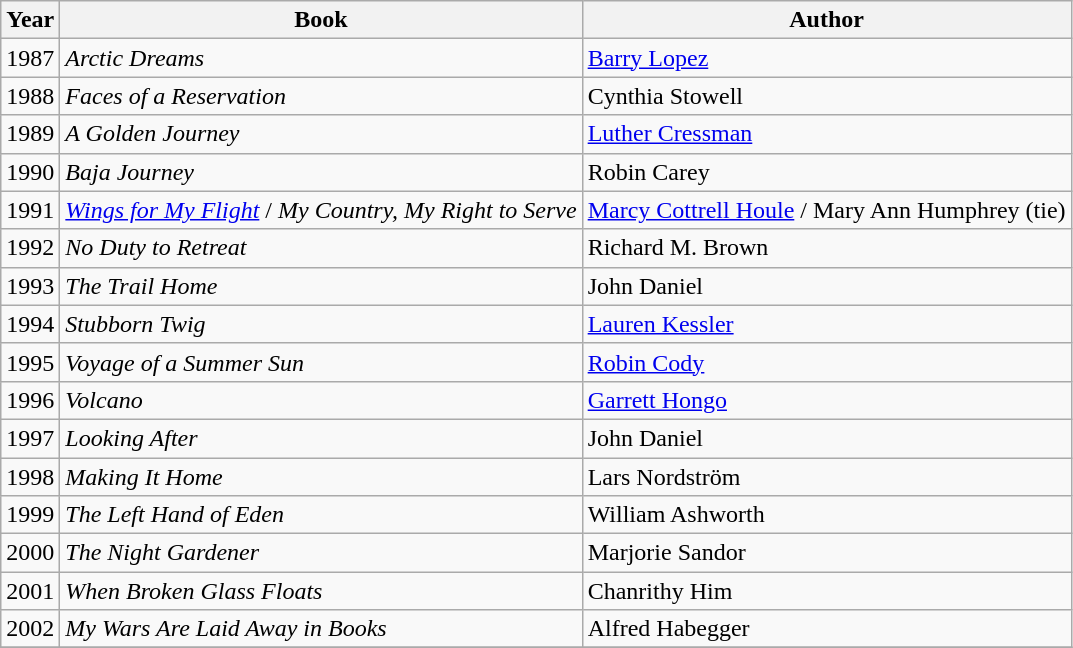<table class="wikitable sortable">
<tr>
<th>Year</th>
<th>Book</th>
<th>Author</th>
</tr>
<tr>
<td>1987</td>
<td><em>Arctic Dreams</em></td>
<td><a href='#'>Barry Lopez</a></td>
</tr>
<tr>
<td>1988</td>
<td><em>Faces of a Reservation</em></td>
<td>Cynthia Stowell</td>
</tr>
<tr>
<td>1989</td>
<td><em>A Golden Journey</em></td>
<td><a href='#'>Luther Cressman</a></td>
</tr>
<tr>
<td>1990</td>
<td><em>Baja Journey</em></td>
<td>Robin Carey</td>
</tr>
<tr>
<td>1991</td>
<td><em><a href='#'>Wings for My Flight</a></em> / <em>My Country, My Right to Serve</em></td>
<td><a href='#'>Marcy Cottrell Houle</a> / Mary Ann Humphrey (tie)</td>
</tr>
<tr>
<td>1992</td>
<td><em>No Duty to Retreat</em></td>
<td>Richard M. Brown</td>
</tr>
<tr>
<td>1993</td>
<td><em>The Trail Home</em></td>
<td>John Daniel</td>
</tr>
<tr>
<td>1994</td>
<td><em>Stubborn Twig</em></td>
<td><a href='#'>Lauren Kessler</a></td>
</tr>
<tr>
<td>1995</td>
<td><em>Voyage of a Summer Sun</em></td>
<td><a href='#'>Robin Cody</a></td>
</tr>
<tr>
<td>1996</td>
<td><em>Volcano</em></td>
<td><a href='#'>Garrett Hongo</a></td>
</tr>
<tr>
<td>1997</td>
<td><em>Looking After</em></td>
<td>John Daniel</td>
</tr>
<tr>
<td>1998</td>
<td><em>Making It Home</em></td>
<td>Lars Nordström</td>
</tr>
<tr>
<td>1999</td>
<td><em>The Left Hand of Eden</em></td>
<td>William Ashworth</td>
</tr>
<tr>
<td>2000</td>
<td><em>The Night Gardener</em></td>
<td>Marjorie Sandor</td>
</tr>
<tr>
<td>2001</td>
<td><em>When Broken Glass Floats</em></td>
<td>Chanrithy Him</td>
</tr>
<tr>
<td>2002</td>
<td><em>My Wars Are Laid Away in Books</em></td>
<td>Alfred Habegger</td>
</tr>
<tr>
</tr>
</table>
